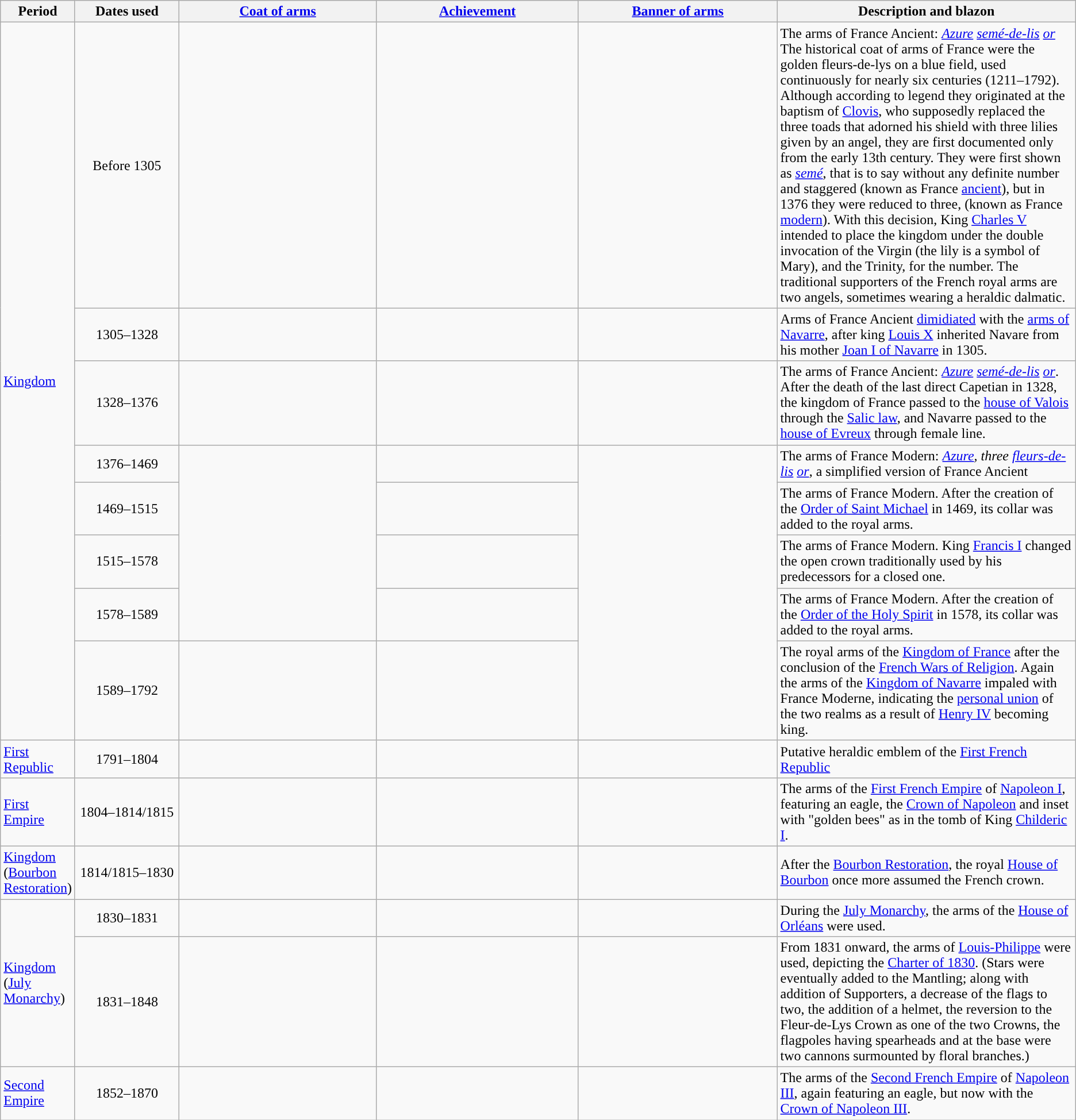<table class= wikitable>
<tr>
<th>Period</th>
<th width="10%">Dates used</th>
<th width="20%"><a href='#'>Coat of arms</a></th>
<th width="20%"><a href='#'>Achievement</a></th>
<th width="20%"><a href='#'>Banner of arms</a></th>
<th width="70%">Description and blazon</th>
</tr>
<tr>
<td rowspan="8"><a href='#'>Kingdom</a></td>
<td align="center">Before 1305</td>
<td align="center"></td>
<td align="center"></td>
<td align="center"></td>
<td>The arms of France Ancient: <em><a href='#'>Azure</a> <a href='#'>semé-de-lis</a>  <a href='#'>or</a></em>  The historical coat of arms of France were the golden fleurs-de-lys on a blue field, used continuously for nearly six centuries (1211–1792). Although according to legend they originated at the baptism of <a href='#'>Clovis</a>, who supposedly replaced the three toads that adorned his shield with three lilies given by an angel, they are first documented only from the early 13th century. They were first shown as <em><a href='#'>semé</a></em>, that is to say without any definite number and staggered (known as France <a href='#'>ancient</a>), but in 1376 they were reduced to three, (known as France <a href='#'>modern</a>). With this decision, King <a href='#'>Charles V</a> intended to place the kingdom under the double invocation of the Virgin (the lily is a symbol of Mary), and the Trinity, for the number. The traditional supporters of the French royal arms are two angels, sometimes wearing a heraldic dalmatic.</td>
</tr>
<tr>
<td align="center">1305–1328</td>
<td align="center"></td>
<td align="center"></td>
<td align="center"></td>
<td>Arms of France Ancient <a href='#'>dimidiated</a> with the <a href='#'>arms of Navarre</a>, after king <a href='#'>Louis X</a> inherited Navare from his mother <a href='#'>Joan I of Navarre</a> in 1305.</td>
</tr>
<tr>
<td align="center">1328–1376</td>
<td align="center"></td>
<td align="center"></td>
<td align="center"></td>
<td>The arms of France Ancient: <em><a href='#'>Azure</a> <a href='#'>semé-de-lis</a>  <a href='#'>or</a></em>. After the death of the last direct Capetian in 1328, the kingdom of France passed to the <a href='#'>house of Valois</a> through the <a href='#'>Salic law</a>, and Navarre passed to the <a href='#'>house of Evreux</a> through female line.</td>
</tr>
<tr>
<td align="center">1376–1469</td>
<td align="center" rowspan="4"></td>
<td align="center"></td>
<td align="center" rowspan="5"></td>
<td>The arms of France Modern: <em><a href='#'>Azure</a>, three <a href='#'>fleurs-de-lis</a>  <a href='#'>or</a></em>, a simplified version of  France Ancient</td>
</tr>
<tr>
<td align="center">1469–1515</td>
<td align="center"></td>
<td>The arms of France Modern. After the creation of the  <a href='#'>Order of Saint Michael</a> in 1469, its collar was added to the royal arms.</td>
</tr>
<tr>
<td align="center">1515–1578</td>
<td align="center"></td>
<td>The arms of France Modern. King <a href='#'>Francis I</a> changed the open crown traditionally used by his predecessors for a closed one.</td>
</tr>
<tr>
<td align="center">1578–1589</td>
<td align="center"></td>
<td>The arms of France Modern. After the creation of the  <a href='#'>Order of the Holy Spirit</a> in 1578, its collar was added to the royal arms.</td>
</tr>
<tr>
<td align="center">1589–1792</td>
<td align="center"></td>
<td align="center"></td>
<td>The royal arms of the <a href='#'>Kingdom of France</a> after the conclusion of the <a href='#'>French Wars of Religion</a>.  Again the arms of the <a href='#'>Kingdom of Navarre</a> impaled with  France Moderne, indicating the <a href='#'>personal union</a> of the two realms as a result of <a href='#'>Henry IV</a> becoming king.</td>
</tr>
<tr>
<td><a href='#'>First Republic</a></td>
<td align="center">1791–1804</td>
<td align="center"></td>
<td align="center"></td>
<td align="center"></td>
<td>Putative heraldic emblem of the <a href='#'>First French Republic</a></td>
</tr>
<tr>
<td><a href='#'>First Empire</a></td>
<td align="center">1804–1814/1815</td>
<td align="center"></td>
<td align="center"></td>
<td align="center"></td>
<td>The arms of the <a href='#'>First French Empire</a> of <a href='#'>Napoleon I</a>, featuring an eagle, the <a href='#'>Crown of Napoleon</a> and inset with "golden bees" as in the tomb of King <a href='#'>Childeric I</a>.</td>
</tr>
<tr>
<td><a href='#'>Kingdom</a> (<a href='#'>Bourbon Restoration</a>)</td>
<td align="center">1814/1815–1830</td>
<td align="center"></td>
<td align="center"></td>
<td align="center"></td>
<td>After the <a href='#'>Bourbon Restoration</a>, the royal <a href='#'>House of Bourbon</a> once more assumed the French crown.</td>
</tr>
<tr>
<td rowspan="2"><a href='#'>Kingdom</a> (<a href='#'>July Monarchy</a>)</td>
<td align="center">1830–1831</td>
<td align="center"></td>
<td align="center"></td>
<td align="center"></td>
<td>During the <a href='#'>July Monarchy</a>, the arms of the <a href='#'>House of Orléans</a> were used.</td>
</tr>
<tr>
<td align="center">1831–1848</td>
<td align="center"></td>
<td align="center"></td>
<td align="center"></td>
<td>From 1831 onward, the arms of <a href='#'>Louis-Philippe</a> were used, depicting the <a href='#'>Charter of 1830</a>. (Stars were eventually added to the Mantling; along with addition of Supporters, a decrease of the flags to two, the addition of a helmet, the reversion to the Fleur-de-Lys Crown as one of the two Crowns, the flagpoles having spearheads and at the base were two cannons surmounted by floral branches.)</td>
</tr>
<tr>
<td><a href='#'>Second Empire</a></td>
<td align="center">1852–1870</td>
<td align="center"></td>
<td align="center"></td>
<td align="center"></td>
<td>The arms of the <a href='#'>Second French Empire</a> of <a href='#'>Napoleon III</a>, again featuring an eagle, but now with the <a href='#'>Crown of Napoleon III</a>.</td>
</tr>
</table>
